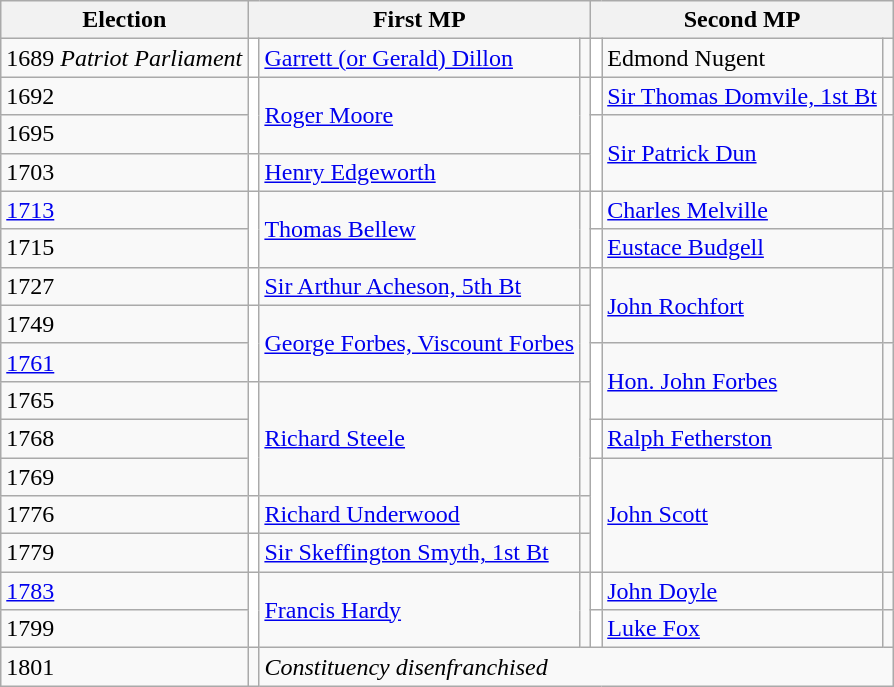<table class="wikitable">
<tr>
<th>Election</th>
<th colspan=3>First MP</th>
<th colspan=3>Second MP</th>
</tr>
<tr>
<td>1689 <em>Patriot Parliament</em></td>
<td style="background-color: white"></td>
<td><a href='#'>Garrett (or Gerald) Dillon</a></td>
<td></td>
<td style="background-color: white"></td>
<td>Edmond Nugent</td>
<td></td>
</tr>
<tr>
<td>1692</td>
<td rowspan="2" style="background-color: white"></td>
<td rowspan="2"><a href='#'>Roger Moore</a></td>
<td rowspan="2"></td>
<td style="background-color: white"></td>
<td><a href='#'>Sir Thomas Domvile, 1st Bt</a></td>
<td></td>
</tr>
<tr>
<td>1695</td>
<td rowspan="2" style="background-color: white"></td>
<td rowspan="2"><a href='#'>Sir Patrick Dun</a> </td>
<td rowspan="2"></td>
</tr>
<tr>
<td>1703</td>
<td style="background-color: white"></td>
<td><a href='#'>Henry Edgeworth</a></td>
<td></td>
</tr>
<tr>
<td><a href='#'>1713</a></td>
<td rowspan="2" style="background-color: white"></td>
<td rowspan="2"><a href='#'>Thomas Bellew</a></td>
<td rowspan="2"></td>
<td style="background-color: white"></td>
<td><a href='#'>Charles Melville</a></td>
<td></td>
</tr>
<tr>
<td>1715</td>
<td style="background-color: white"></td>
<td><a href='#'>Eustace Budgell</a></td>
<td></td>
</tr>
<tr>
<td>1727</td>
<td style="background-color: white"></td>
<td><a href='#'>Sir Arthur Acheson, 5th Bt</a></td>
<td></td>
<td rowspan="2" style="background-color: white"></td>
<td rowspan="2"><a href='#'>John Rochfort</a></td>
<td rowspan="2"></td>
</tr>
<tr>
<td>1749</td>
<td rowspan="2" style="background-color: white"></td>
<td rowspan="2"><a href='#'>George Forbes, Viscount Forbes</a></td>
<td rowspan="2"></td>
</tr>
<tr>
<td><a href='#'>1761</a></td>
<td rowspan="2" style="background-color: white"></td>
<td rowspan="2"><a href='#'>Hon. John Forbes</a></td>
<td rowspan="2"></td>
</tr>
<tr>
<td>1765</td>
<td rowspan="3" style="background-color: white"></td>
<td rowspan="3"><a href='#'>Richard Steele</a></td>
<td rowspan="3"></td>
</tr>
<tr>
<td>1768</td>
<td style="background-color: white"></td>
<td><a href='#'>Ralph Fetherston</a></td>
<td></td>
</tr>
<tr>
<td>1769</td>
<td rowspan="3" style="background-color: white"></td>
<td rowspan="3"><a href='#'>John Scott</a></td>
<td rowspan="3"></td>
</tr>
<tr>
<td>1776</td>
<td style="background-color: white"></td>
<td><a href='#'>Richard Underwood</a></td>
<td></td>
</tr>
<tr>
<td>1779</td>
<td style="background-color: white"></td>
<td><a href='#'>Sir Skeffington Smyth, 1st Bt</a></td>
<td></td>
</tr>
<tr>
<td><a href='#'>1783</a></td>
<td rowspan="2" style="background-color: white"></td>
<td rowspan="2"><a href='#'>Francis Hardy</a></td>
<td rowspan="2"></td>
<td style="background-color: white"></td>
<td><a href='#'>John Doyle</a></td>
<td></td>
</tr>
<tr>
<td>1799</td>
<td style="background-color: white"></td>
<td><a href='#'>Luke Fox</a></td>
<td></td>
</tr>
<tr>
<td>1801</td>
<td></td>
<td colspan= "5"><em>Constituency disenfranchised</em></td>
</tr>
</table>
